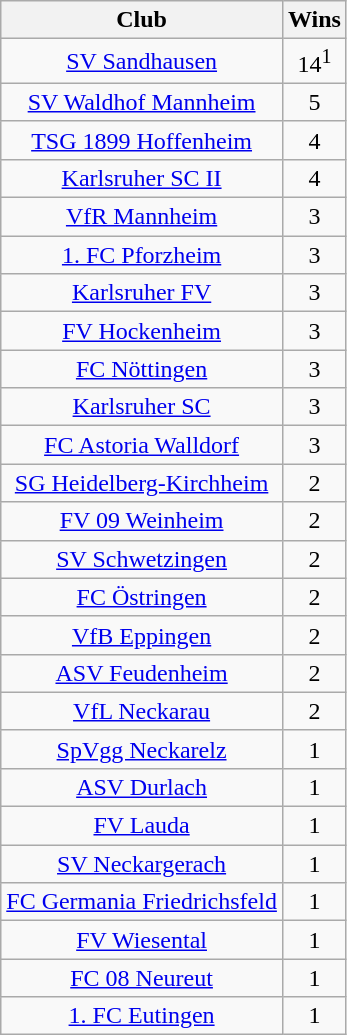<table class="wikitable">
<tr>
<th>Club</th>
<th>Wins</th>
</tr>
<tr align="center">
<td><a href='#'>SV Sandhausen</a></td>
<td>14<sup>1</sup></td>
</tr>
<tr align="center">
<td><a href='#'>SV Waldhof Mannheim</a></td>
<td>5</td>
</tr>
<tr align="center">
<td><a href='#'>TSG 1899 Hoffenheim</a></td>
<td>4</td>
</tr>
<tr align="center">
<td><a href='#'>Karlsruher SC II</a></td>
<td>4</td>
</tr>
<tr align="center">
<td><a href='#'>VfR Mannheim</a></td>
<td>3</td>
</tr>
<tr align="center">
<td><a href='#'>1. FC Pforzheim</a></td>
<td>3</td>
</tr>
<tr align="center">
<td><a href='#'>Karlsruher FV</a></td>
<td>3</td>
</tr>
<tr align="center">
<td><a href='#'>FV Hockenheim</a></td>
<td>3</td>
</tr>
<tr align="center">
<td><a href='#'>FC Nöttingen</a></td>
<td>3</td>
</tr>
<tr align="center">
<td><a href='#'>Karlsruher SC</a></td>
<td>3</td>
</tr>
<tr align="center">
<td><a href='#'>FC Astoria Walldorf</a></td>
<td>3</td>
</tr>
<tr align="center">
<td><a href='#'>SG Heidelberg-Kirchheim</a></td>
<td>2</td>
</tr>
<tr align="center">
<td><a href='#'>FV 09 Weinheim</a></td>
<td>2</td>
</tr>
<tr align="center">
<td><a href='#'>SV Schwetzingen</a></td>
<td>2</td>
</tr>
<tr align="center">
<td><a href='#'>FC Östringen</a></td>
<td>2</td>
</tr>
<tr align="center">
<td><a href='#'>VfB Eppingen</a></td>
<td>2</td>
</tr>
<tr align="center">
<td><a href='#'>ASV Feudenheim</a></td>
<td>2</td>
</tr>
<tr align="center">
<td><a href='#'>VfL Neckarau</a></td>
<td>2</td>
</tr>
<tr align="center">
<td><a href='#'>SpVgg Neckarelz</a></td>
<td>1</td>
</tr>
<tr align="center">
<td><a href='#'>ASV Durlach</a></td>
<td>1</td>
</tr>
<tr align="center">
<td><a href='#'>FV Lauda</a></td>
<td>1</td>
</tr>
<tr align="center">
<td><a href='#'>SV Neckargerach</a></td>
<td>1</td>
</tr>
<tr align="center">
<td><a href='#'>FC Germania Friedrichsfeld</a></td>
<td>1</td>
</tr>
<tr align="center">
<td><a href='#'>FV Wiesental</a></td>
<td>1</td>
</tr>
<tr align="center">
<td><a href='#'>FC 08 Neureut</a></td>
<td>1</td>
</tr>
<tr align="center">
<td><a href='#'>1. FC Eutingen</a></td>
<td>1</td>
</tr>
</table>
